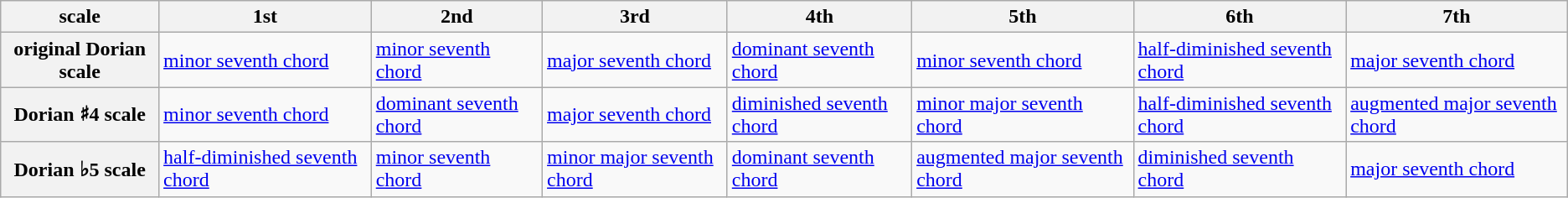<table class=wikitable>
<tr>
<th>scale</th>
<th>1st</th>
<th>2nd</th>
<th>3rd</th>
<th>4th</th>
<th>5th</th>
<th>6th</th>
<th>7th</th>
</tr>
<tr>
<th>original Dorian scale</th>
<td><a href='#'>minor seventh chord</a></td>
<td><a href='#'>minor seventh chord</a></td>
<td><a href='#'>major seventh chord</a></td>
<td><a href='#'>dominant seventh chord</a></td>
<td><a href='#'>minor seventh chord</a></td>
<td><a href='#'>half-diminished seventh chord</a></td>
<td><a href='#'>major seventh chord</a></td>
</tr>
<tr>
<th>Dorian ♯4 scale</th>
<td><a href='#'>minor seventh chord</a></td>
<td><a href='#'>dominant seventh chord</a></td>
<td><a href='#'>major seventh chord</a></td>
<td><a href='#'>diminished seventh chord</a></td>
<td><a href='#'>minor major seventh chord</a></td>
<td><a href='#'>half-diminished seventh chord</a></td>
<td><a href='#'>augmented major seventh chord</a></td>
</tr>
<tr>
<th>Dorian ♭5 scale</th>
<td><a href='#'>half-diminished seventh chord</a></td>
<td><a href='#'>minor seventh chord</a></td>
<td><a href='#'>minor major seventh chord</a></td>
<td><a href='#'>dominant seventh chord</a></td>
<td><a href='#'>augmented major seventh chord</a></td>
<td><a href='#'>diminished seventh chord</a></td>
<td><a href='#'>major seventh chord</a></td>
</tr>
</table>
